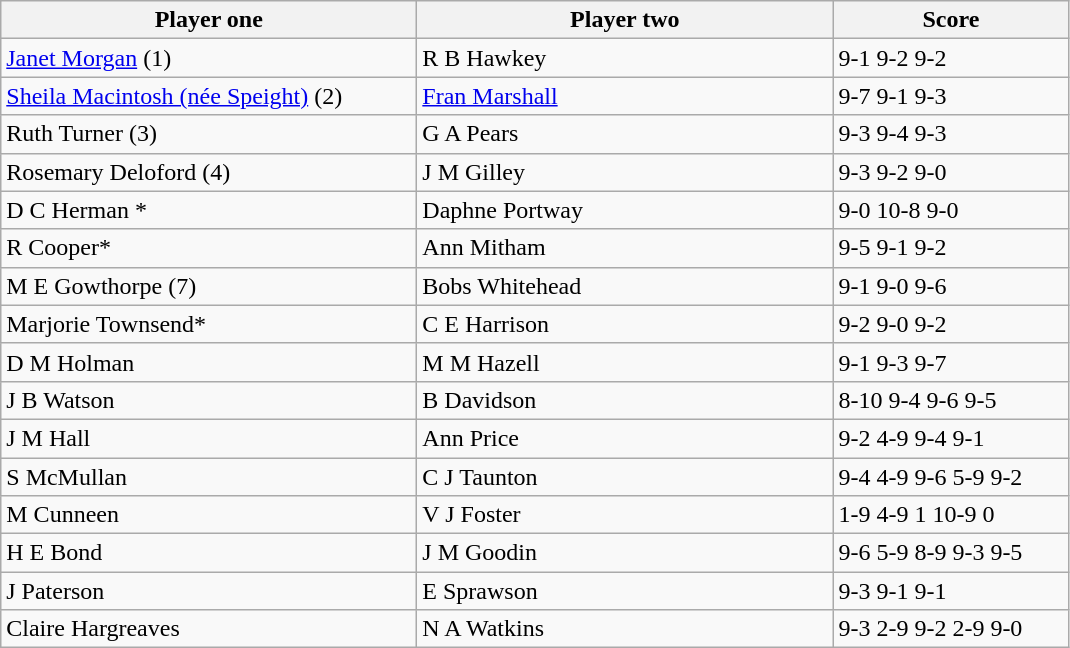<table class="wikitable">
<tr>
<th width=270>Player one</th>
<th width=270>Player two</th>
<th width=150>Score</th>
</tr>
<tr>
<td><a href='#'>Janet Morgan</a> (1)</td>
<td>R B Hawkey</td>
<td>9-1 9-2 9-2</td>
</tr>
<tr>
<td><a href='#'>Sheila Macintosh (née Speight)</a> (2)</td>
<td><a href='#'>Fran Marshall</a></td>
<td>9-7 9-1 9-3</td>
</tr>
<tr>
<td>Ruth Turner (3)</td>
<td>G A Pears</td>
<td>9-3 9-4 9-3</td>
</tr>
<tr>
<td>Rosemary Deloford (4)</td>
<td>J M Gilley</td>
<td>9-3 9-2 9-0</td>
</tr>
<tr>
<td>D C Herman *</td>
<td>Daphne Portway</td>
<td>9-0 10-8 9-0</td>
</tr>
<tr>
<td>R Cooper*</td>
<td>Ann Mitham</td>
<td>9-5 9-1 9-2</td>
</tr>
<tr>
<td>M E Gowthorpe (7)</td>
<td>Bobs Whitehead</td>
<td>9-1 9-0 9-6</td>
</tr>
<tr>
<td> Marjorie Townsend*</td>
<td>C E Harrison</td>
<td>9-2 9-0 9-2</td>
</tr>
<tr>
<td>D M Holman</td>
<td>M M Hazell</td>
<td>9-1 9-3 9-7</td>
</tr>
<tr>
<td>J B Watson</td>
<td>B Davidson</td>
<td>8-10 9-4 9-6 9-5</td>
</tr>
<tr>
<td>J M Hall</td>
<td>Ann Price</td>
<td>9-2 4-9 9-4 9-1</td>
</tr>
<tr>
<td>S McMullan</td>
<td>C J Taunton</td>
<td>9-4 4-9 9-6 5-9 9-2</td>
</tr>
<tr>
<td>M Cunneen</td>
<td>V J Foster</td>
<td>1-9 4-9 1 10-9 0</td>
</tr>
<tr>
<td>H E Bond</td>
<td>J M Goodin</td>
<td>9-6 5-9 8-9 9-3 9-5</td>
</tr>
<tr>
<td>J Paterson</td>
<td>E Sprawson</td>
<td>9-3 9-1 9-1</td>
</tr>
<tr>
<td>Claire Hargreaves</td>
<td>N A Watkins</td>
<td>9-3 2-9 9-2 2-9 9-0</td>
</tr>
</table>
